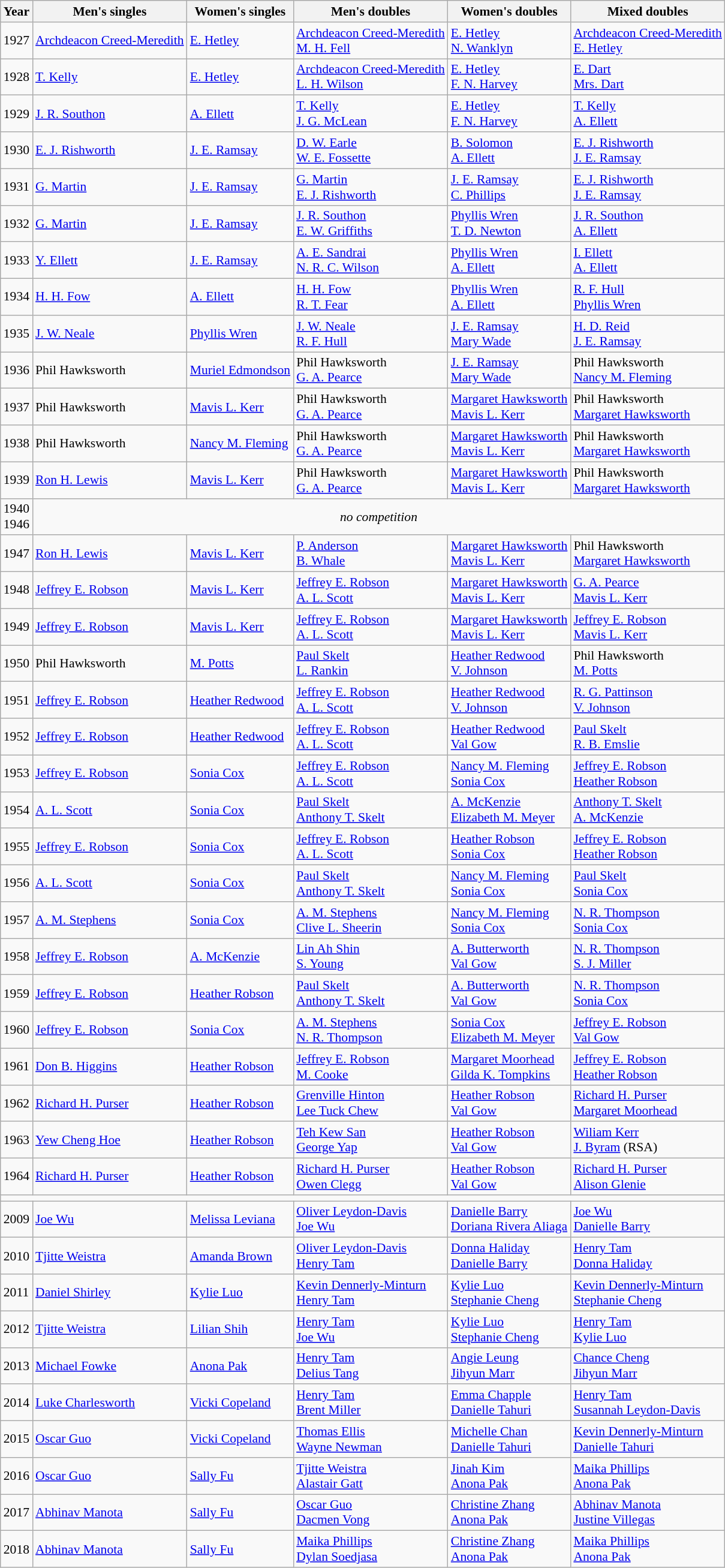<table class=wikitable style="font-size:90%;">
<tr>
<th>Year</th>
<th>Men's singles</th>
<th>Women's singles</th>
<th>Men's doubles</th>
<th>Women's doubles</th>
<th>Mixed doubles</th>
</tr>
<tr>
<td>1927</td>
<td><a href='#'>Archdeacon Creed-Meredith</a></td>
<td><a href='#'>E. Hetley</a></td>
<td><a href='#'>Archdeacon Creed-Meredith</a> <br><a href='#'>M. H. Fell</a></td>
<td><a href='#'>E. Hetley</a> <br><a href='#'>N. Wanklyn</a></td>
<td><a href='#'>Archdeacon Creed-Meredith</a> <br><a href='#'>E. Hetley</a></td>
</tr>
<tr>
<td>1928</td>
<td><a href='#'>T. Kelly</a></td>
<td><a href='#'>E. Hetley</a></td>
<td><a href='#'>Archdeacon Creed-Meredith</a> <br><a href='#'>L. H. Wilson</a></td>
<td><a href='#'>E. Hetley</a> <br><a href='#'>F. N. Harvey</a></td>
<td><a href='#'>E. Dart</a> <br><a href='#'>Mrs. Dart</a></td>
</tr>
<tr>
<td>1929</td>
<td><a href='#'>J. R. Southon</a></td>
<td><a href='#'>A. Ellett</a></td>
<td><a href='#'>T. Kelly</a> <br><a href='#'>J. G. McLean</a></td>
<td><a href='#'>E. Hetley</a> <br><a href='#'>F. N. Harvey</a></td>
<td><a href='#'>T. Kelly</a> <br><a href='#'>A. Ellett</a></td>
</tr>
<tr>
<td>1930</td>
<td><a href='#'>E. J. Rishworth</a></td>
<td><a href='#'>J. E. Ramsay</a></td>
<td><a href='#'>D. W. Earle</a> <br><a href='#'>W. E. Fossette</a></td>
<td><a href='#'>B. Solomon</a> <br><a href='#'>A. Ellett</a></td>
<td><a href='#'>E. J. Rishworth</a> <br><a href='#'>J. E. Ramsay</a></td>
</tr>
<tr>
<td>1931</td>
<td><a href='#'>G. Martin</a></td>
<td><a href='#'>J. E. Ramsay</a></td>
<td><a href='#'>G. Martin</a> <br><a href='#'>E. J. Rishworth</a></td>
<td><a href='#'>J. E. Ramsay</a> <br><a href='#'>C. Phillips</a></td>
<td><a href='#'>E. J. Rishworth</a> <br><a href='#'>J. E. Ramsay</a></td>
</tr>
<tr>
<td>1932</td>
<td><a href='#'>G. Martin</a></td>
<td><a href='#'>J. E. Ramsay</a></td>
<td><a href='#'>J. R. Southon</a> <br><a href='#'>E. W. Griffiths</a></td>
<td><a href='#'>Phyllis Wren</a> <br><a href='#'>T. D. Newton</a></td>
<td><a href='#'>J. R. Southon</a> <br><a href='#'>A. Ellett</a></td>
</tr>
<tr>
<td>1933</td>
<td><a href='#'>Y. Ellett</a></td>
<td><a href='#'>J. E. Ramsay</a></td>
<td><a href='#'>A. E. Sandrai</a> <br><a href='#'>N. R. C. Wilson</a></td>
<td><a href='#'>Phyllis Wren</a> <br><a href='#'>A. Ellett</a></td>
<td><a href='#'>I. Ellett</a> <br><a href='#'>A. Ellett</a></td>
</tr>
<tr>
<td>1934</td>
<td><a href='#'>H. H. Fow</a></td>
<td><a href='#'>A. Ellett</a></td>
<td><a href='#'>H. H. Fow</a> <br><a href='#'>R. T. Fear</a></td>
<td><a href='#'>Phyllis Wren</a> <br><a href='#'>A. Ellett</a></td>
<td><a href='#'>R. F. Hull</a> <br><a href='#'>Phyllis Wren</a></td>
</tr>
<tr>
<td>1935</td>
<td><a href='#'>J. W. Neale</a></td>
<td><a href='#'>Phyllis Wren</a></td>
<td><a href='#'>J. W. Neale</a> <br><a href='#'>R. F. Hull</a></td>
<td><a href='#'>J. E. Ramsay</a> <br><a href='#'>Mary Wade</a></td>
<td><a href='#'>H. D. Reid</a> <br><a href='#'>J. E. Ramsay</a></td>
</tr>
<tr>
<td>1936</td>
<td>Phil Hawksworth</td>
<td><a href='#'>Muriel Edmondson</a></td>
<td>Phil Hawksworth <br><a href='#'>G. A. Pearce</a></td>
<td><a href='#'>J. E. Ramsay</a> <br><a href='#'>Mary Wade</a></td>
<td>Phil Hawksworth <br><a href='#'>Nancy M. Fleming</a></td>
</tr>
<tr>
<td>1937</td>
<td>Phil Hawksworth</td>
<td><a href='#'>Mavis L. Kerr</a></td>
<td>Phil Hawksworth <br><a href='#'>G. A. Pearce</a></td>
<td><a href='#'>Margaret Hawksworth</a> <br><a href='#'>Mavis L. Kerr</a></td>
<td>Phil Hawksworth <br><a href='#'>Margaret Hawksworth</a></td>
</tr>
<tr>
<td>1938</td>
<td>Phil Hawksworth</td>
<td><a href='#'>Nancy M. Fleming</a></td>
<td>Phil Hawksworth <br><a href='#'>G. A. Pearce</a></td>
<td><a href='#'>Margaret Hawksworth</a> <br><a href='#'>Mavis L. Kerr</a></td>
<td>Phil Hawksworth <br><a href='#'>Margaret Hawksworth</a></td>
</tr>
<tr>
<td>1939</td>
<td><a href='#'>Ron H. Lewis</a></td>
<td><a href='#'>Mavis L. Kerr</a></td>
<td>Phil Hawksworth <br><a href='#'>G. A. Pearce</a></td>
<td><a href='#'>Margaret Hawksworth</a> <br><a href='#'>Mavis L. Kerr</a></td>
<td>Phil Hawksworth <br><a href='#'>Margaret Hawksworth</a></td>
</tr>
<tr>
<td>1940 <br> 1946</td>
<td colspan=5 align=center><em>no competition</em></td>
</tr>
<tr>
<td>1947</td>
<td><a href='#'>Ron H. Lewis</a></td>
<td><a href='#'>Mavis L. Kerr</a></td>
<td><a href='#'>P. Anderson</a> <br><a href='#'>B. Whale</a></td>
<td><a href='#'>Margaret Hawksworth</a> <br><a href='#'>Mavis L. Kerr</a></td>
<td>Phil Hawksworth <br><a href='#'>Margaret Hawksworth</a></td>
</tr>
<tr>
<td>1948</td>
<td><a href='#'>Jeffrey E. Robson</a></td>
<td><a href='#'>Mavis L. Kerr</a></td>
<td><a href='#'>Jeffrey E. Robson</a> <br><a href='#'>A. L. Scott</a></td>
<td><a href='#'>Margaret Hawksworth</a> <br><a href='#'>Mavis L. Kerr</a></td>
<td><a href='#'>G. A. Pearce</a> <br><a href='#'>Mavis L. Kerr</a></td>
</tr>
<tr>
<td>1949</td>
<td><a href='#'>Jeffrey E. Robson</a></td>
<td><a href='#'>Mavis L. Kerr</a></td>
<td><a href='#'>Jeffrey E. Robson</a> <br><a href='#'>A. L. Scott</a></td>
<td><a href='#'>Margaret Hawksworth</a> <br><a href='#'>Mavis L. Kerr</a></td>
<td><a href='#'>Jeffrey E. Robson</a> <br><a href='#'>Mavis L. Kerr</a></td>
</tr>
<tr>
<td>1950</td>
<td>Phil Hawksworth</td>
<td><a href='#'>M. Potts</a></td>
<td><a href='#'>Paul Skelt</a> <br><a href='#'>L. Rankin</a></td>
<td><a href='#'>Heather Redwood</a> <br><a href='#'>V. Johnson</a></td>
<td>Phil Hawksworth <br><a href='#'>M. Potts</a></td>
</tr>
<tr>
<td>1951</td>
<td><a href='#'>Jeffrey E. Robson</a></td>
<td><a href='#'>Heather Redwood</a></td>
<td><a href='#'>Jeffrey E. Robson</a> <br><a href='#'>A. L. Scott</a></td>
<td><a href='#'>Heather Redwood</a> <br><a href='#'>V. Johnson</a></td>
<td><a href='#'>R. G. Pattinson</a> <br><a href='#'>V. Johnson</a></td>
</tr>
<tr>
<td>1952</td>
<td><a href='#'>Jeffrey E. Robson</a></td>
<td><a href='#'>Heather Redwood</a></td>
<td><a href='#'>Jeffrey E. Robson</a> <br><a href='#'>A. L. Scott</a></td>
<td><a href='#'>Heather Redwood</a> <br><a href='#'>Val Gow</a></td>
<td><a href='#'>Paul Skelt</a> <br><a href='#'>R. B. Emslie</a></td>
</tr>
<tr>
<td>1953</td>
<td><a href='#'>Jeffrey E. Robson</a></td>
<td><a href='#'>Sonia Cox</a></td>
<td><a href='#'>Jeffrey E. Robson</a> <br><a href='#'>A. L. Scott</a></td>
<td><a href='#'>Nancy M. Fleming</a> <br><a href='#'>Sonia Cox</a></td>
<td><a href='#'>Jeffrey E. Robson</a> <br><a href='#'>Heather Robson</a></td>
</tr>
<tr>
<td>1954</td>
<td><a href='#'>A. L. Scott</a></td>
<td><a href='#'>Sonia Cox</a></td>
<td><a href='#'>Paul Skelt</a> <br><a href='#'>Anthony T. Skelt</a></td>
<td><a href='#'>A. McKenzie</a> <br><a href='#'>Elizabeth M. Meyer</a></td>
<td><a href='#'>Anthony T. Skelt</a> <br><a href='#'>A. McKenzie</a></td>
</tr>
<tr>
<td>1955</td>
<td><a href='#'>Jeffrey E. Robson</a></td>
<td><a href='#'>Sonia Cox</a></td>
<td><a href='#'>Jeffrey E. Robson</a> <br><a href='#'>A. L. Scott</a></td>
<td><a href='#'>Heather Robson</a> <br><a href='#'>Sonia Cox</a></td>
<td><a href='#'>Jeffrey E. Robson</a> <br><a href='#'>Heather Robson</a></td>
</tr>
<tr>
<td>1956</td>
<td><a href='#'>A. L. Scott</a></td>
<td><a href='#'>Sonia Cox</a></td>
<td><a href='#'>Paul Skelt</a> <br><a href='#'>Anthony T. Skelt</a></td>
<td><a href='#'>Nancy M. Fleming</a> <br><a href='#'>Sonia Cox</a></td>
<td><a href='#'>Paul Skelt</a> <br><a href='#'>Sonia Cox</a></td>
</tr>
<tr>
<td>1957</td>
<td><a href='#'>A. M. Stephens</a></td>
<td><a href='#'>Sonia Cox</a></td>
<td><a href='#'>A. M. Stephens</a> <br><a href='#'>Clive L. Sheerin</a></td>
<td><a href='#'>Nancy M. Fleming</a> <br><a href='#'>Sonia Cox</a></td>
<td><a href='#'>N. R. Thompson</a> <br><a href='#'>Sonia Cox</a></td>
</tr>
<tr>
<td>1958</td>
<td><a href='#'>Jeffrey E. Robson</a></td>
<td><a href='#'>A. McKenzie</a></td>
<td><a href='#'>Lin Ah Shin</a> <br><a href='#'>S. Young</a></td>
<td><a href='#'>A. Butterworth</a> <br><a href='#'>Val Gow</a></td>
<td><a href='#'>N. R. Thompson</a> <br><a href='#'>S. J. Miller</a></td>
</tr>
<tr>
<td>1959</td>
<td><a href='#'>Jeffrey E. Robson</a></td>
<td><a href='#'>Heather Robson</a></td>
<td><a href='#'>Paul Skelt</a> <br><a href='#'>Anthony T. Skelt</a></td>
<td><a href='#'>A. Butterworth</a> <br><a href='#'>Val Gow</a></td>
<td><a href='#'>N. R. Thompson</a> <br><a href='#'>Sonia Cox</a></td>
</tr>
<tr>
<td>1960</td>
<td><a href='#'>Jeffrey E. Robson</a></td>
<td><a href='#'>Sonia Cox</a></td>
<td><a href='#'>A. M. Stephens</a> <br><a href='#'>N. R. Thompson</a></td>
<td><a href='#'>Sonia Cox</a> <br><a href='#'>Elizabeth M. Meyer</a></td>
<td><a href='#'>Jeffrey E. Robson</a> <br><a href='#'>Val Gow</a></td>
</tr>
<tr>
<td>1961</td>
<td><a href='#'>Don B. Higgins</a></td>
<td><a href='#'>Heather Robson</a></td>
<td><a href='#'>Jeffrey E. Robson</a> <br><a href='#'>M. Cooke</a></td>
<td><a href='#'>Margaret Moorhead</a> <br><a href='#'>Gilda K. Tompkins</a></td>
<td><a href='#'>Jeffrey E. Robson</a> <br><a href='#'>Heather Robson</a></td>
</tr>
<tr>
<td>1962</td>
<td><a href='#'>Richard H. Purser</a></td>
<td><a href='#'>Heather Robson</a></td>
<td><a href='#'>Grenville Hinton</a> <br><a href='#'>Lee Tuck Chew</a></td>
<td><a href='#'>Heather Robson</a> <br><a href='#'>Val Gow</a></td>
<td><a href='#'>Richard H. Purser</a> <br><a href='#'>Margaret Moorhead</a></td>
</tr>
<tr>
<td>1963</td>
<td><a href='#'>Yew Cheng Hoe</a></td>
<td><a href='#'>Heather Robson</a></td>
<td><a href='#'>Teh Kew San</a> <br><a href='#'>George Yap</a></td>
<td><a href='#'>Heather Robson</a> <br><a href='#'>Val Gow</a></td>
<td><a href='#'>Wiliam Kerr</a> <br><a href='#'>J. Byram</a> (RSA)</td>
</tr>
<tr>
<td>1964</td>
<td><a href='#'>Richard H. Purser</a></td>
<td><a href='#'>Heather Robson</a></td>
<td><a href='#'>Richard H. Purser</a> <br><a href='#'>Owen Clegg</a></td>
<td><a href='#'>Heather Robson</a> <br><a href='#'>Val Gow</a></td>
<td><a href='#'>Richard H. Purser</a> <br><a href='#'>Alison Glenie</a></td>
</tr>
<tr>
<td colspan=6></td>
</tr>
<tr>
<td>2009</td>
<td><a href='#'>Joe Wu</a></td>
<td><a href='#'>Melissa Leviana</a></td>
<td><a href='#'>Oliver Leydon-Davis</a> <br><a href='#'>Joe Wu</a></td>
<td><a href='#'>Danielle Barry</a> <br><a href='#'>Doriana Rivera Aliaga</a></td>
<td><a href='#'>Joe Wu</a> <br><a href='#'>Danielle Barry</a></td>
</tr>
<tr>
<td>2010</td>
<td><a href='#'>Tjitte Weistra</a></td>
<td><a href='#'>Amanda Brown</a></td>
<td><a href='#'>Oliver Leydon-Davis</a><br><a href='#'>Henry Tam</a></td>
<td><a href='#'>Donna Haliday</a> <br><a href='#'>Danielle Barry</a></td>
<td><a href='#'>Henry Tam</a> <br><a href='#'>Donna Haliday</a></td>
</tr>
<tr>
<td>2011</td>
<td><a href='#'>Daniel Shirley</a></td>
<td><a href='#'>Kylie Luo</a></td>
<td><a href='#'>Kevin Dennerly-Minturn</a><br><a href='#'>Henry Tam</a></td>
<td><a href='#'>Kylie Luo</a> <br><a href='#'>Stephanie Cheng</a></td>
<td><a href='#'>Kevin Dennerly-Minturn</a> <br><a href='#'>Stephanie Cheng</a></td>
</tr>
<tr>
<td>2012</td>
<td><a href='#'>Tjitte Weistra</a></td>
<td><a href='#'>Lilian Shih</a></td>
<td><a href='#'>Henry Tam</a><br><a href='#'>Joe Wu</a></td>
<td><a href='#'>Kylie Luo</a> <br><a href='#'>Stephanie Cheng</a></td>
<td><a href='#'>Henry Tam</a><br><a href='#'>Kylie Luo</a></td>
</tr>
<tr>
<td>2013</td>
<td><a href='#'>Michael Fowke</a></td>
<td><a href='#'>Anona Pak</a></td>
<td><a href='#'>Henry Tam</a><br><a href='#'>Delius Tang</a></td>
<td><a href='#'>Angie Leung</a><br><a href='#'>Jihyun Marr</a></td>
<td><a href='#'>Chance Cheng</a><br><a href='#'>Jihyun Marr</a></td>
</tr>
<tr>
<td>2014</td>
<td><a href='#'>Luke Charlesworth</a></td>
<td><a href='#'>Vicki Copeland</a></td>
<td><a href='#'>Henry Tam</a><br><a href='#'>Brent Miller</a></td>
<td><a href='#'>Emma Chapple</a><br><a href='#'>Danielle Tahuri</a></td>
<td><a href='#'>Henry Tam</a><br><a href='#'>Susannah Leydon-Davis</a></td>
</tr>
<tr>
<td>2015</td>
<td><a href='#'>Oscar Guo</a></td>
<td><a href='#'>Vicki Copeland</a></td>
<td><a href='#'>Thomas Ellis</a><br><a href='#'>Wayne Newman</a></td>
<td><a href='#'>Michelle Chan</a><br><a href='#'>Danielle Tahuri</a></td>
<td><a href='#'>Kevin Dennerly-Minturn</a> <br><a href='#'>Danielle Tahuri</a></td>
</tr>
<tr>
<td>2016</td>
<td><a href='#'>Oscar Guo</a></td>
<td><a href='#'>Sally Fu</a></td>
<td><a href='#'>Tjitte Weistra</a><br><a href='#'>Alastair Gatt</a></td>
<td><a href='#'>Jinah Kim</a><br><a href='#'>Anona Pak</a></td>
<td><a href='#'>Maika Phillips</a> <br><a href='#'>Anona Pak</a></td>
</tr>
<tr>
<td>2017</td>
<td><a href='#'>Abhinav Manota</a></td>
<td><a href='#'>Sally Fu</a></td>
<td><a href='#'>Oscar Guo</a><br><a href='#'>Dacmen Vong</a></td>
<td><a href='#'>Christine Zhang</a><br><a href='#'>Anona Pak</a></td>
<td><a href='#'>Abhinav Manota</a> <br><a href='#'>Justine Villegas</a></td>
</tr>
<tr>
<td>2018</td>
<td><a href='#'>Abhinav Manota</a></td>
<td><a href='#'>Sally Fu</a></td>
<td><a href='#'>Maika Phillips</a><br><a href='#'>Dylan Soedjasa</a></td>
<td><a href='#'>Christine Zhang</a><br><a href='#'>Anona Pak</a></td>
<td><a href='#'>Maika Phillips</a> <br><a href='#'>Anona Pak</a></td>
</tr>
</table>
